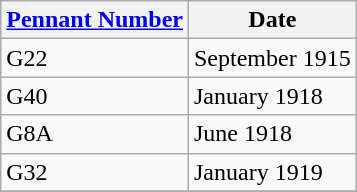<table class="wikitable" style="text-align:left">
<tr>
<th><a href='#'>Pennant Number</a></th>
<th>Date</th>
</tr>
<tr>
<td>G22</td>
<td>September 1915</td>
</tr>
<tr>
<td>G40</td>
<td>January 1918</td>
</tr>
<tr>
<td>G8A</td>
<td>June 1918</td>
</tr>
<tr>
<td>G32</td>
<td>January 1919</td>
</tr>
<tr>
</tr>
</table>
